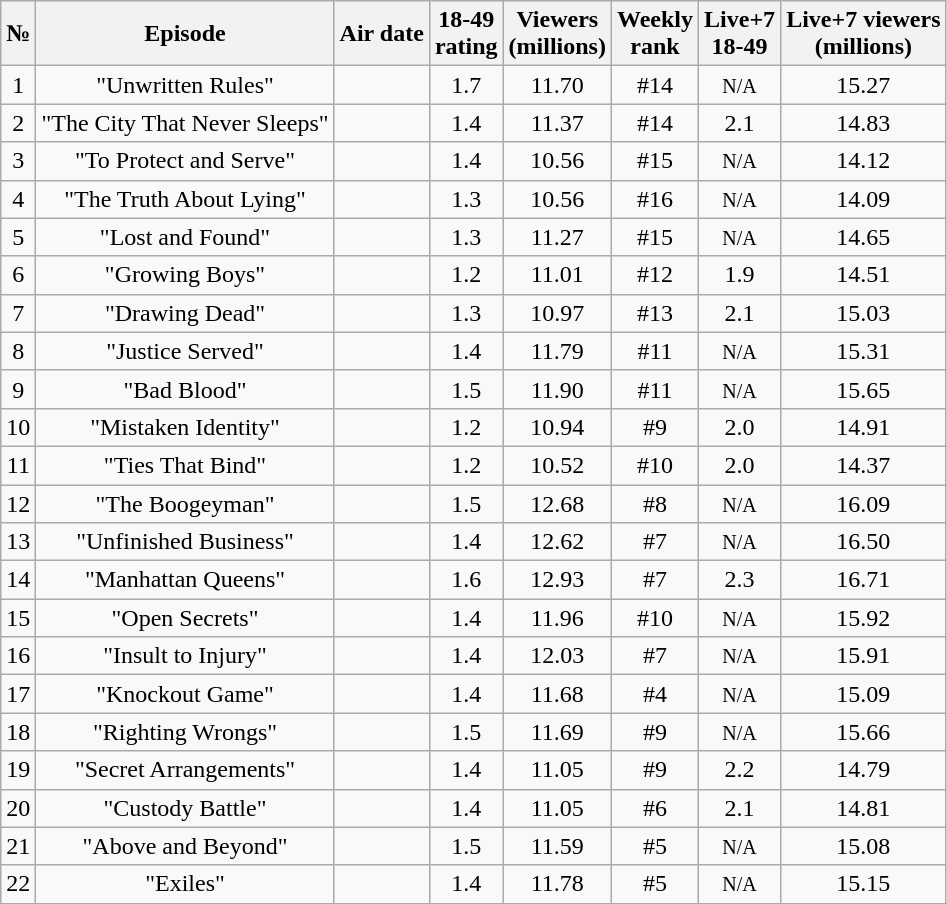<table class="wikitable sortable" style="text-align:center;">
<tr>
<th>№</th>
<th>Episode</th>
<th>Air date</th>
<th>18-49<br>rating</th>
<th>Viewers<br>(millions)</th>
<th>Weekly<br>rank</th>
<th>Live+7<br>18-49</th>
<th>Live+7 viewers<br>(millions)</th>
</tr>
<tr>
<td>1</td>
<td>"Unwritten Rules"</td>
<td></td>
<td>1.7</td>
<td>11.70</td>
<td>#14</td>
<td><span><small>N/A</small></span></td>
<td>15.27</td>
</tr>
<tr>
<td>2</td>
<td>"The City That Never Sleeps"</td>
<td></td>
<td>1.4</td>
<td>11.37</td>
<td>#14</td>
<td>2.1</td>
<td>14.83</td>
</tr>
<tr>
<td>3</td>
<td>"To Protect and Serve"</td>
<td></td>
<td>1.4</td>
<td>10.56</td>
<td>#15</td>
<td><span><small>N/A</small></span></td>
<td>14.12</td>
</tr>
<tr>
<td>4</td>
<td>"The Truth About Lying"</td>
<td></td>
<td>1.3</td>
<td>10.56</td>
<td>#16</td>
<td><span><small>N/A</small></span></td>
<td>14.09</td>
</tr>
<tr>
<td>5</td>
<td>"Lost and Found"</td>
<td></td>
<td>1.3</td>
<td>11.27</td>
<td>#15</td>
<td><span><small>N/A</small></span></td>
<td>14.65</td>
</tr>
<tr>
<td>6</td>
<td>"Growing Boys"</td>
<td></td>
<td>1.2</td>
<td>11.01</td>
<td>#12</td>
<td>1.9</td>
<td>14.51</td>
</tr>
<tr>
<td>7</td>
<td>"Drawing Dead"</td>
<td></td>
<td>1.3</td>
<td>10.97</td>
<td>#13</td>
<td>2.1</td>
<td>15.03</td>
</tr>
<tr>
<td>8</td>
<td>"Justice Served"</td>
<td></td>
<td>1.4</td>
<td>11.79</td>
<td>#11</td>
<td><span><small>N/A</small></span></td>
<td>15.31</td>
</tr>
<tr>
<td>9</td>
<td>"Bad Blood"</td>
<td></td>
<td>1.5</td>
<td>11.90</td>
<td>#11</td>
<td><span><small>N/A</small></span></td>
<td>15.65</td>
</tr>
<tr>
<td>10</td>
<td>"Mistaken Identity"</td>
<td></td>
<td>1.2</td>
<td>10.94</td>
<td>#9</td>
<td>2.0</td>
<td>14.91</td>
</tr>
<tr>
<td>11</td>
<td>"Ties That Bind"</td>
<td></td>
<td>1.2</td>
<td>10.52</td>
<td>#10</td>
<td>2.0</td>
<td>14.37</td>
</tr>
<tr>
<td>12</td>
<td>"The Boogeyman"</td>
<td></td>
<td>1.5</td>
<td>12.68</td>
<td>#8</td>
<td><span><small>N/A</small></span></td>
<td>16.09</td>
</tr>
<tr>
<td>13</td>
<td>"Unfinished Business"</td>
<td></td>
<td>1.4</td>
<td>12.62</td>
<td>#7</td>
<td><span><small>N/A</small></span></td>
<td>16.50</td>
</tr>
<tr>
<td>14</td>
<td>"Manhattan Queens"</td>
<td></td>
<td>1.6</td>
<td>12.93</td>
<td>#7</td>
<td>2.3</td>
<td>16.71</td>
</tr>
<tr>
<td>15</td>
<td>"Open Secrets"</td>
<td></td>
<td>1.4</td>
<td>11.96</td>
<td>#10</td>
<td><span><small>N/A</small></span></td>
<td>15.92</td>
</tr>
<tr>
<td>16</td>
<td>"Insult to Injury"</td>
<td></td>
<td>1.4</td>
<td>12.03</td>
<td>#7</td>
<td><span><small>N/A</small></span></td>
<td>15.91</td>
</tr>
<tr>
<td>17</td>
<td>"Knockout Game"</td>
<td></td>
<td>1.4</td>
<td>11.68</td>
<td>#4</td>
<td><span><small>N/A</small></span></td>
<td>15.09</td>
</tr>
<tr>
<td>18</td>
<td>"Righting Wrongs"</td>
<td></td>
<td>1.5</td>
<td>11.69</td>
<td>#9</td>
<td><span><small>N/A</small></span></td>
<td>15.66</td>
</tr>
<tr>
<td>19</td>
<td>"Secret Arrangements"</td>
<td></td>
<td>1.4</td>
<td>11.05</td>
<td>#9</td>
<td>2.2</td>
<td>14.79</td>
</tr>
<tr>
<td>20</td>
<td>"Custody Battle"</td>
<td></td>
<td>1.4</td>
<td>11.05</td>
<td>#6</td>
<td>2.1</td>
<td>14.81</td>
</tr>
<tr>
<td>21</td>
<td>"Above and Beyond"</td>
<td></td>
<td>1.5</td>
<td>11.59</td>
<td>#5</td>
<td><span><small>N/A</small></span></td>
<td>15.08</td>
</tr>
<tr>
<td>22</td>
<td>"Exiles"</td>
<td></td>
<td>1.4</td>
<td>11.78</td>
<td>#5</td>
<td><span><small>N/A</small></span></td>
<td>15.15</td>
</tr>
<tr>
</tr>
</table>
